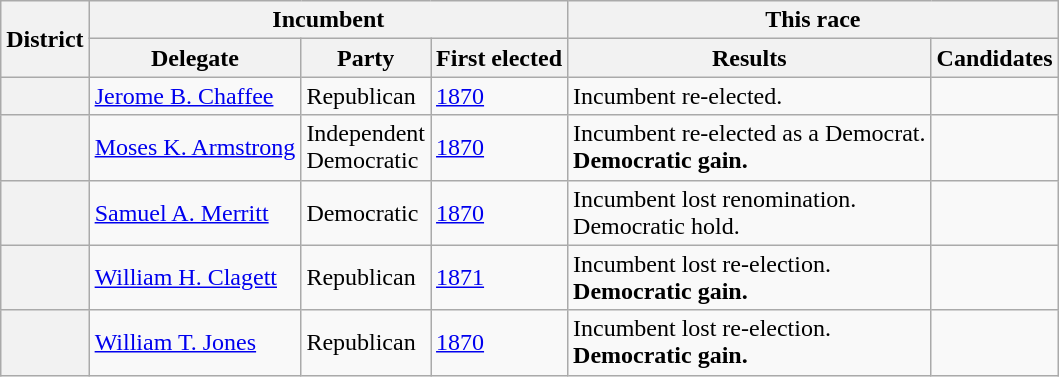<table class=wikitable>
<tr>
<th rowspan=2>District</th>
<th colspan=3>Incumbent</th>
<th colspan=2>This race</th>
</tr>
<tr>
<th>Delegate</th>
<th>Party</th>
<th>First elected</th>
<th>Results</th>
<th>Candidates</th>
</tr>
<tr>
<th></th>
<td><a href='#'>Jerome B. Chaffee</a></td>
<td>Republican</td>
<td><a href='#'>1870</a></td>
<td>Incumbent re-elected.</td>
<td nowrap></td>
</tr>
<tr>
<th></th>
<td><a href='#'>Moses K. Armstrong</a></td>
<td>Independent<br>Democratic</td>
<td><a href='#'>1870</a></td>
<td>Incumbent re-elected as a Democrat.<br><strong>Democratic gain.</strong></td>
<td nowrap></td>
</tr>
<tr>
<th></th>
<td><a href='#'>Samuel A. Merritt</a></td>
<td>Democratic</td>
<td><a href='#'>1870</a></td>
<td>Incumbent lost renomination.<br>Democratic hold.</td>
<td nowrap></td>
</tr>
<tr>
<th></th>
<td><a href='#'>William H. Clagett</a></td>
<td>Republican</td>
<td><a href='#'>1871</a></td>
<td>Incumbent lost re-election.<br><strong>Democratic gain.</strong></td>
<td nowrap></td>
</tr>
<tr>
<th></th>
<td><a href='#'>William T. Jones</a></td>
<td>Republican</td>
<td><a href='#'>1870</a></td>
<td>Incumbent lost re-election.<br><strong>Democratic gain.</strong></td>
<td nowrap></td>
</tr>
</table>
